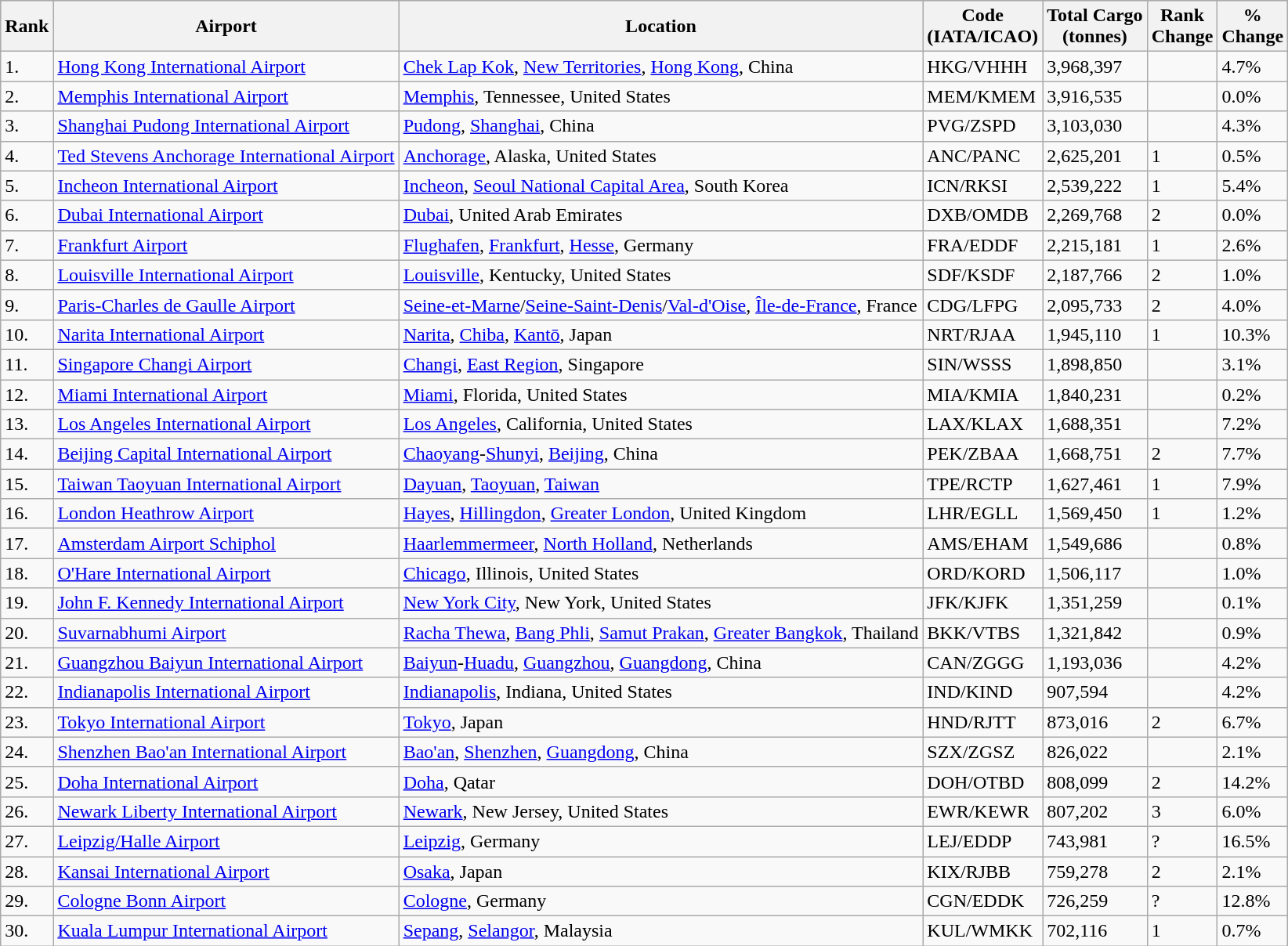<table class="wikitable sortable">
<tr style="background:lightgrey;">
<th>Rank</th>
<th>Airport</th>
<th>Location</th>
<th>Code<br>(IATA/ICAO)</th>
<th>Total Cargo<br>(tonnes)</th>
<th>Rank<br>Change</th>
<th>%<br>Change</th>
</tr>
<tr>
<td>1.</td>
<td><a href='#'>Hong Kong International Airport</a></td>
<td><a href='#'>Chek Lap Kok</a>, <a href='#'>New Territories</a>, <a href='#'>Hong Kong</a>, China</td>
<td>HKG/VHHH</td>
<td>3,968,397</td>
<td></td>
<td>4.7%</td>
</tr>
<tr>
<td>2.</td>
<td><a href='#'>Memphis International Airport</a></td>
<td><a href='#'>Memphis</a>, Tennessee, United States</td>
<td>MEM/KMEM</td>
<td>3,916,535</td>
<td></td>
<td>0.0%</td>
</tr>
<tr>
<td>3.</td>
<td><a href='#'>Shanghai Pudong International Airport</a></td>
<td><a href='#'>Pudong</a>, <a href='#'>Shanghai</a>, China</td>
<td>PVG/ZSPD</td>
<td>3,103,030</td>
<td></td>
<td>4.3%</td>
</tr>
<tr>
<td>4.</td>
<td><a href='#'>Ted Stevens Anchorage International Airport</a></td>
<td><a href='#'>Anchorage</a>, Alaska, United States</td>
<td>ANC/PANC</td>
<td>2,625,201</td>
<td>1</td>
<td>0.5%</td>
</tr>
<tr>
<td>5.</td>
<td><a href='#'>Incheon International Airport</a></td>
<td><a href='#'>Incheon</a>, <a href='#'>Seoul National Capital Area</a>, South Korea</td>
<td>ICN/RKSI</td>
<td>2,539,222</td>
<td>1</td>
<td>5.4%</td>
</tr>
<tr>
<td>6.</td>
<td><a href='#'>Dubai International Airport</a></td>
<td><a href='#'>Dubai</a>, United Arab Emirates</td>
<td>DXB/OMDB</td>
<td>2,269,768</td>
<td>2</td>
<td>0.0%</td>
</tr>
<tr>
<td>7.</td>
<td><a href='#'>Frankfurt Airport</a></td>
<td><a href='#'>Flughafen</a>, <a href='#'>Frankfurt</a>, <a href='#'>Hesse</a>, Germany</td>
<td>FRA/EDDF</td>
<td>2,215,181</td>
<td>1</td>
<td>2.6%</td>
</tr>
<tr>
<td>8.</td>
<td><a href='#'>Louisville International Airport</a></td>
<td><a href='#'>Louisville</a>, Kentucky, United States</td>
<td>SDF/KSDF</td>
<td>2,187,766</td>
<td>2</td>
<td>1.0%</td>
</tr>
<tr>
<td>9.</td>
<td><a href='#'>Paris-Charles de Gaulle Airport</a></td>
<td><a href='#'>Seine-et-Marne</a>/<a href='#'>Seine-Saint-Denis</a>/<a href='#'>Val-d'Oise</a>, <a href='#'>Île-de-France</a>, France</td>
<td>CDG/LFPG</td>
<td>2,095,733</td>
<td>2</td>
<td>4.0%</td>
</tr>
<tr>
<td>10.</td>
<td><a href='#'>Narita International Airport</a></td>
<td><a href='#'>Narita</a>, <a href='#'>Chiba</a>, <a href='#'>Kantō</a>, Japan</td>
<td>NRT/RJAA</td>
<td>1,945,110</td>
<td>1</td>
<td>10.3%</td>
</tr>
<tr>
<td>11.</td>
<td><a href='#'>Singapore Changi Airport</a></td>
<td><a href='#'>Changi</a>, <a href='#'>East Region</a>, Singapore</td>
<td>SIN/WSSS</td>
<td>1,898,850</td>
<td></td>
<td>3.1%</td>
</tr>
<tr>
<td>12.</td>
<td><a href='#'>Miami International Airport</a></td>
<td><a href='#'>Miami</a>, Florida, United States</td>
<td>MIA/KMIA</td>
<td>1,840,231</td>
<td></td>
<td>0.2%</td>
</tr>
<tr>
<td>13.</td>
<td><a href='#'>Los Angeles International Airport</a></td>
<td><a href='#'>Los Angeles</a>, California, United States</td>
<td>LAX/KLAX</td>
<td>1,688,351</td>
<td></td>
<td>7.2%</td>
</tr>
<tr>
<td>14.</td>
<td><a href='#'>Beijing Capital International Airport</a></td>
<td><a href='#'>Chaoyang</a>-<a href='#'>Shunyi</a>, <a href='#'>Beijing</a>, China</td>
<td>PEK/ZBAA</td>
<td>1,668,751</td>
<td>2</td>
<td>7.7%</td>
</tr>
<tr>
<td>15.</td>
<td><a href='#'>Taiwan Taoyuan International Airport</a></td>
<td><a href='#'>Dayuan</a>, <a href='#'>Taoyuan</a>, <a href='#'>Taiwan</a></td>
<td>TPE/RCTP</td>
<td>1,627,461</td>
<td>1</td>
<td>7.9%</td>
</tr>
<tr>
<td>16.</td>
<td><a href='#'>London Heathrow Airport</a></td>
<td><a href='#'>Hayes</a>, <a href='#'>Hillingdon</a>, <a href='#'>Greater London</a>, United Kingdom</td>
<td>LHR/EGLL</td>
<td>1,569,450</td>
<td>1</td>
<td>1.2%</td>
</tr>
<tr>
<td>17.</td>
<td><a href='#'>Amsterdam Airport Schiphol</a></td>
<td><a href='#'>Haarlemmermeer</a>, <a href='#'>North Holland</a>, Netherlands</td>
<td>AMS/EHAM</td>
<td>1,549,686</td>
<td></td>
<td>0.8%</td>
</tr>
<tr>
<td>18.</td>
<td><a href='#'>O'Hare International Airport</a></td>
<td><a href='#'>Chicago</a>, Illinois, United States</td>
<td>ORD/KORD</td>
<td>1,506,117</td>
<td></td>
<td>1.0%</td>
</tr>
<tr>
<td>19.</td>
<td><a href='#'>John F. Kennedy International Airport</a></td>
<td><a href='#'>New York City</a>, New York, United States</td>
<td>JFK/KJFK</td>
<td>1,351,259</td>
<td></td>
<td>0.1%</td>
</tr>
<tr>
<td>20.</td>
<td><a href='#'>Suvarnabhumi Airport</a></td>
<td><a href='#'>Racha Thewa</a>, <a href='#'>Bang Phli</a>, <a href='#'>Samut Prakan</a>, <a href='#'>Greater Bangkok</a>, Thailand</td>
<td>BKK/VTBS</td>
<td>1,321,842</td>
<td></td>
<td>0.9%</td>
</tr>
<tr>
<td>21.</td>
<td><a href='#'>Guangzhou Baiyun International Airport</a></td>
<td><a href='#'>Baiyun</a>-<a href='#'>Huadu</a>, <a href='#'>Guangzhou</a>, <a href='#'>Guangdong</a>, China</td>
<td>CAN/ZGGG</td>
<td>1,193,036</td>
<td></td>
<td>4.2%</td>
</tr>
<tr>
<td>22.</td>
<td><a href='#'>Indianapolis International Airport</a></td>
<td><a href='#'>Indianapolis</a>, Indiana, United States</td>
<td>IND/KIND</td>
<td>907,594</td>
<td></td>
<td>4.2%</td>
</tr>
<tr>
<td>23.</td>
<td><a href='#'>Tokyo International Airport</a></td>
<td><a href='#'>Tokyo</a>, Japan</td>
<td>HND/RJTT</td>
<td>873,016</td>
<td>2</td>
<td>6.7%</td>
</tr>
<tr>
<td>24.</td>
<td><a href='#'>Shenzhen Bao'an International Airport</a></td>
<td><a href='#'>Bao'an</a>, <a href='#'>Shenzhen</a>, <a href='#'>Guangdong</a>, China</td>
<td>SZX/ZGSZ</td>
<td>826,022</td>
<td></td>
<td>2.1%</td>
</tr>
<tr>
<td>25.</td>
<td><a href='#'>Doha International Airport</a></td>
<td><a href='#'>Doha</a>, Qatar</td>
<td>DOH/OTBD</td>
<td>808,099</td>
<td>2</td>
<td>14.2%</td>
</tr>
<tr>
<td>26.</td>
<td><a href='#'>Newark Liberty International Airport</a></td>
<td><a href='#'>Newark</a>, New Jersey, United States</td>
<td>EWR/KEWR</td>
<td>807,202</td>
<td>3</td>
<td>6.0%</td>
</tr>
<tr>
<td>27.</td>
<td><a href='#'>Leipzig/Halle Airport</a></td>
<td><a href='#'>Leipzig</a>, Germany</td>
<td>LEJ/EDDP</td>
<td>743,981</td>
<td>?</td>
<td>16.5%</td>
</tr>
<tr>
<td>28.</td>
<td><a href='#'>Kansai International Airport</a></td>
<td><a href='#'>Osaka</a>, Japan</td>
<td>KIX/RJBB</td>
<td>759,278</td>
<td>2</td>
<td>2.1%</td>
</tr>
<tr>
<td>29.</td>
<td><a href='#'>Cologne Bonn Airport</a></td>
<td><a href='#'>Cologne</a>, Germany</td>
<td>CGN/EDDK</td>
<td>726,259</td>
<td>?</td>
<td>12.8%</td>
</tr>
<tr>
<td>30.</td>
<td><a href='#'>Kuala Lumpur International Airport</a></td>
<td><a href='#'>Sepang</a>, <a href='#'>Selangor</a>, Malaysia</td>
<td>KUL/WMKK</td>
<td>702,116</td>
<td>1</td>
<td>0.7%</td>
</tr>
</table>
